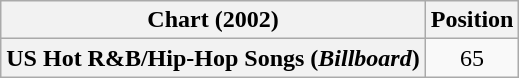<table class="wikitable plainrowheaders" style="text-align:center">
<tr>
<th>Chart (2002)</th>
<th>Position</th>
</tr>
<tr>
<th scope="row">US Hot R&B/Hip-Hop Songs (<em>Billboard</em>)</th>
<td>65</td>
</tr>
</table>
